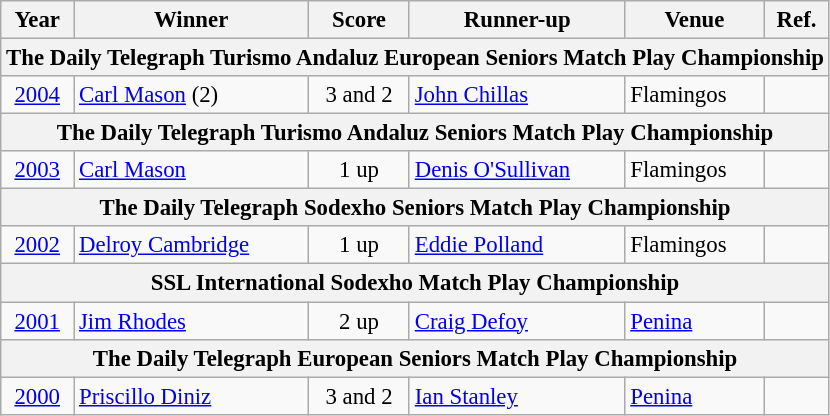<table class="wikitable" style="font-size:95%">
<tr>
<th>Year</th>
<th>Winner</th>
<th>Score</th>
<th>Runner-up</th>
<th>Venue</th>
<th>Ref.</th>
</tr>
<tr>
<th colspan=8>The Daily Telegraph Turismo Andaluz European Seniors Match Play Championship</th>
</tr>
<tr>
<td align=center><a href='#'>2004</a></td>
<td> <a href='#'>Carl Mason</a> (2)</td>
<td align=center>3 and 2</td>
<td> <a href='#'>John Chillas</a></td>
<td>Flamingos</td>
<td></td>
</tr>
<tr>
<th colspan=8>The Daily Telegraph Turismo Andaluz Seniors Match Play Championship</th>
</tr>
<tr>
<td align=center><a href='#'>2003</a></td>
<td> <a href='#'>Carl Mason</a></td>
<td align=center>1 up</td>
<td> <a href='#'>Denis O'Sullivan</a></td>
<td>Flamingos</td>
<td></td>
</tr>
<tr>
<th colspan=8>The Daily Telegraph Sodexho Seniors Match Play Championship</th>
</tr>
<tr>
<td align=center><a href='#'>2002</a></td>
<td> <a href='#'>Delroy Cambridge</a></td>
<td align=center>1 up</td>
<td> <a href='#'>Eddie Polland</a></td>
<td>Flamingos</td>
<td></td>
</tr>
<tr>
<th colspan=8>SSL International Sodexho Match Play Championship</th>
</tr>
<tr>
<td align=center><a href='#'>2001</a></td>
<td> <a href='#'>Jim Rhodes</a></td>
<td align=center>2 up</td>
<td> <a href='#'>Craig Defoy</a></td>
<td><a href='#'>Penina</a></td>
<td></td>
</tr>
<tr>
<th colspan=8>The Daily Telegraph European Seniors Match Play Championship</th>
</tr>
<tr>
<td align=center><a href='#'>2000</a></td>
<td> <a href='#'>Priscillo Diniz</a></td>
<td align=center>3 and 2</td>
<td> <a href='#'>Ian Stanley</a></td>
<td><a href='#'>Penina</a></td>
<td></td>
</tr>
</table>
